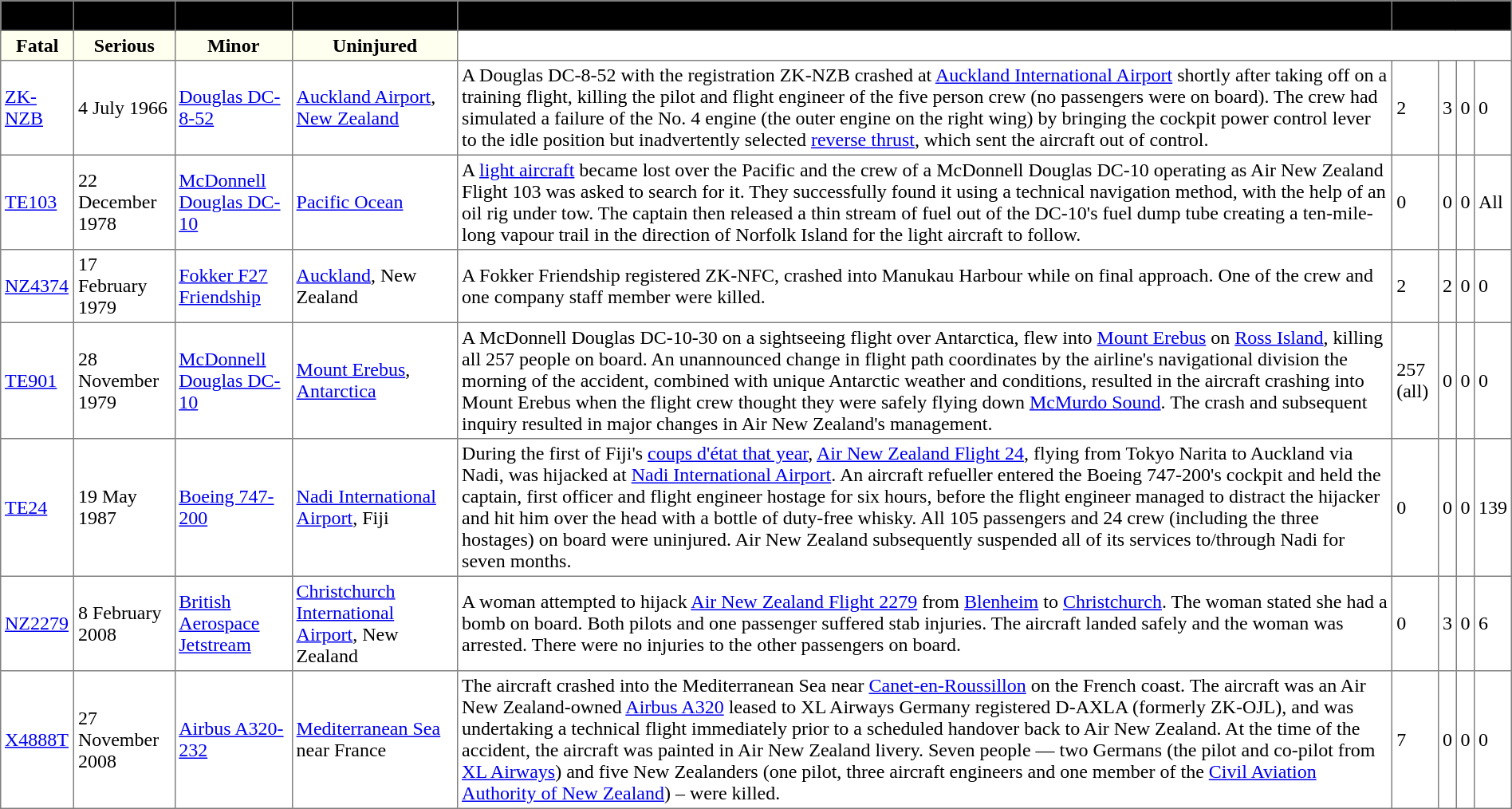<table class="toccolours" border="1" cellpadding="3" style="margin:1em auto; border-collapse:collapse">
<tr bgcolor=black>
<th rowspan="2"><span>Flight</span></th>
<th rowspan="2"><span>Date</span></th>
<th rowspan="2"><span>Aircraft</span></th>
<th rowspan="2"><span>Location</span></th>
<th rowspan="2"><span>Description</span></th>
<th colspan="4"><span>Injuries</span></th>
</tr>
<tr>
</tr>
<tr bgcolor=ivory>
<th>Fatal</th>
<th>Serious</th>
<th>Minor</th>
<th>Uninjured</th>
</tr>
<tr>
<td><a href='#'>ZK-NZB</a></td>
<td>4 July 1966</td>
<td><a href='#'>Douglas DC-8-52</a></td>
<td><a href='#'>Auckland Airport</a>, <a href='#'>New Zealand</a></td>
<td>A Douglas DC-8-52 with the registration ZK-NZB crashed at <a href='#'>Auckland International Airport</a> shortly after taking off on a training flight, killing the pilot and flight engineer of the five person crew (no passengers were on board). The crew had simulated a failure of the No. 4 engine (the outer engine on the right wing) by bringing the cockpit power control lever to the idle position but inadvertently selected <a href='#'>reverse thrust</a>, which sent the aircraft out of control.</td>
<td>2</td>
<td>3</td>
<td>0</td>
<td>0</td>
</tr>
<tr>
<td><a href='#'>TE103</a></td>
<td>22 December 1978</td>
<td><a href='#'>McDonnell Douglas DC-10</a></td>
<td><a href='#'>Pacific Ocean</a></td>
<td>A <a href='#'>light aircraft</a> became lost over the Pacific and the crew of a McDonnell Douglas DC-10 operating as Air New Zealand Flight 103 was asked to search for it. They successfully found it using a technical navigation method, with the help of an oil rig under tow. The captain then released a thin stream of fuel out of the DC-10's fuel dump tube creating a ten-mile-long vapour trail in the direction of Norfolk Island for the light aircraft to follow.</td>
<td>0</td>
<td>0</td>
<td>0</td>
<td>All</td>
</tr>
<tr>
<td><a href='#'>NZ4374</a></td>
<td>17 February 1979</td>
<td><a href='#'>Fokker F27 Friendship</a></td>
<td><a href='#'>Auckland</a>, New Zealand</td>
<td>A Fokker Friendship registered ZK-NFC, crashed into Manukau Harbour while on final approach. One of the crew and one company staff member were killed.</td>
<td>2</td>
<td>2</td>
<td>0</td>
<td>0</td>
</tr>
<tr>
<td><a href='#'>TE901</a></td>
<td>28 November 1979</td>
<td><a href='#'>McDonnell Douglas DC-10</a></td>
<td><a href='#'>Mount Erebus</a>, <a href='#'>Antarctica</a></td>
<td>A McDonnell Douglas DC-10-30 on a sightseeing flight over Antarctica, flew into <a href='#'>Mount Erebus</a> on <a href='#'>Ross Island</a>, killing all 257 people on board. An unannounced change in flight path coordinates by the airline's navigational division the morning of the accident, combined with unique Antarctic weather and conditions, resulted in the aircraft crashing into Mount Erebus when the flight crew thought they were safely flying down <a href='#'>McMurdo Sound</a>. The crash and subsequent inquiry resulted in major changes in Air New Zealand's management.</td>
<td>257 (all)</td>
<td>0</td>
<td>0</td>
<td>0</td>
</tr>
<tr>
<td><a href='#'>TE24</a></td>
<td>19 May 1987</td>
<td><a href='#'>Boeing 747-200</a></td>
<td><a href='#'>Nadi International Airport</a>, Fiji</td>
<td>During the first of Fiji's <a href='#'>coups d'état that year</a>, <a href='#'>Air New Zealand Flight 24</a>, flying from Tokyo Narita to Auckland via Nadi, was hijacked at <a href='#'>Nadi International Airport</a>. An aircraft refueller entered the Boeing 747-200's cockpit and held the captain, first officer and flight engineer hostage for six hours, before the flight engineer managed to distract the hijacker and hit him over the head with a bottle of duty-free whisky. All 105 passengers and 24 crew (including the three hostages) on board were uninjured. Air New Zealand subsequently suspended all of its services to/through Nadi for seven months.</td>
<td>0</td>
<td>0</td>
<td>0</td>
<td>139</td>
</tr>
<tr>
<td><a href='#'>NZ2279</a></td>
<td>8 February 2008</td>
<td><a href='#'>British Aerospace Jetstream</a></td>
<td><a href='#'>Christchurch International Airport</a>, New Zealand</td>
<td>A woman attempted to hijack <a href='#'>Air New Zealand Flight 2279</a> from <a href='#'>Blenheim</a> to <a href='#'>Christchurch</a>. The woman stated she had a bomb on board. Both pilots and one passenger suffered stab injuries. The aircraft landed safely and the woman was arrested. There were no injuries to the other passengers on board.</td>
<td>0</td>
<td>3</td>
<td>0</td>
<td>6</td>
</tr>
<tr>
<td><a href='#'>X4888T</a></td>
<td>27 November 2008</td>
<td><a href='#'>Airbus A320-232</a></td>
<td><a href='#'>Mediterranean Sea</a> near France</td>
<td>The aircraft crashed into the Mediterranean Sea near <a href='#'>Canet-en-Roussillon</a> on the French coast. The aircraft was an Air New Zealand-owned <a href='#'>Airbus A320</a> leased to XL Airways Germany registered D-AXLA (formerly ZK-OJL), and was undertaking a technical flight immediately prior to a scheduled handover back to Air New Zealand. At the time of the accident, the aircraft was painted in Air New Zealand livery. Seven people — two Germans (the pilot and co-pilot from <a href='#'>XL Airways</a>) and five New Zealanders (one pilot, three aircraft engineers and one member of the <a href='#'>Civil Aviation Authority of New Zealand</a>) – were killed.</td>
<td>7</td>
<td>0</td>
<td>0</td>
<td>0</td>
</tr>
</table>
